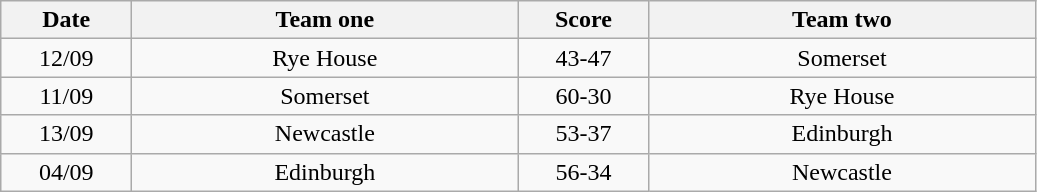<table class="wikitable" style="text-align: center">
<tr>
<th width=80>Date</th>
<th width=250>Team one</th>
<th width=80>Score</th>
<th width=250>Team two</th>
</tr>
<tr>
<td>12/09</td>
<td>Rye House</td>
<td>43-47</td>
<td>Somerset</td>
</tr>
<tr>
<td>11/09</td>
<td>Somerset</td>
<td>60-30</td>
<td>Rye House</td>
</tr>
<tr>
<td>13/09</td>
<td>Newcastle</td>
<td>53-37</td>
<td>Edinburgh</td>
</tr>
<tr>
<td>04/09</td>
<td>Edinburgh</td>
<td>56-34</td>
<td>Newcastle</td>
</tr>
</table>
